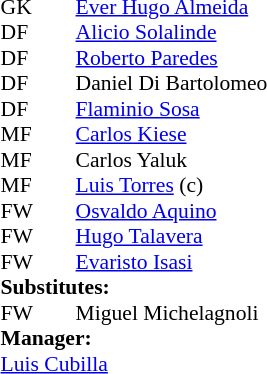<table style="font-size:90%; margin:0.2em auto;" cellspacing="0" cellpadding="0">
<tr>
<th width="25"></th>
<th width="25"></th>
</tr>
<tr>
<td>GK</td>
<td></td>
<td> <a href='#'>Ever Hugo Almeida</a></td>
</tr>
<tr>
<td>DF</td>
<td></td>
<td> <a href='#'>Alicio Solalinde</a></td>
</tr>
<tr>
<td>DF</td>
<td></td>
<td> <a href='#'>Roberto Paredes</a></td>
</tr>
<tr>
<td>DF</td>
<td></td>
<td> Daniel Di Bartolomeo</td>
</tr>
<tr>
<td>DF</td>
<td></td>
<td> <a href='#'>Flaminio Sosa</a></td>
</tr>
<tr>
<td>MF</td>
<td></td>
<td> <a href='#'>Carlos Kiese</a></td>
</tr>
<tr>
<td>MF</td>
<td></td>
<td> Carlos Yaluk</td>
</tr>
<tr>
<td>MF</td>
<td></td>
<td> <a href='#'>Luis Torres</a> (c)</td>
</tr>
<tr>
<td>FW</td>
<td></td>
<td> <a href='#'>Osvaldo Aquino</a></td>
</tr>
<tr>
<td>FW</td>
<td></td>
<td> <a href='#'>Hugo Talavera</a></td>
<td></td>
<td></td>
</tr>
<tr>
<td>FW</td>
<td></td>
<td> <a href='#'>Evaristo Isasi</a></td>
</tr>
<tr>
<td colspan=3><strong>Substitutes:</strong></td>
</tr>
<tr>
<td>FW</td>
<td></td>
<td> Miguel Michelagnoli</td>
<td></td>
<td></td>
</tr>
<tr>
<td colspan=3><strong>Manager:</strong></td>
</tr>
<tr>
<td colspan=4> <a href='#'>Luis Cubilla</a></td>
</tr>
</table>
